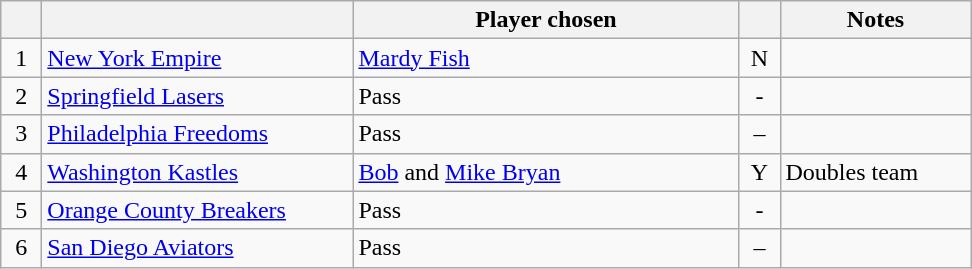<table class="wikitable" style="text-align:left">
<tr>
<th width="20px"></th>
<th width="200px"></th>
<th width="250px">Player chosen</th>
<th width="20px"></th>
<th width="120px">Notes</th>
</tr>
<tr>
<td style="text-align:center">1</td>
<td><a href='#'>New York Empire</a></td>
<td> <a href='#'>Mardy Fish</a></td>
<td style="text-align:center">N</td>
<td></td>
</tr>
<tr>
<td style="text-align:center">2</td>
<td><a href='#'>Springfield Lasers</a></td>
<td>Pass</td>
<td style="text-align:center">-</td>
<td></td>
</tr>
<tr>
<td style="text-align:center">3</td>
<td><a href='#'>Philadelphia Freedoms</a></td>
<td>Pass</td>
<td style="text-align:center">–</td>
<td></td>
</tr>
<tr>
<td style="text-align:center">4</td>
<td><a href='#'>Washington Kastles</a></td>
<td> <a href='#'>Bob</a> and <a href='#'>Mike Bryan</a></td>
<td style="text-align:center">Y</td>
<td>Doubles team</td>
</tr>
<tr>
<td style="text-align:center">5</td>
<td><a href='#'>Orange County Breakers</a></td>
<td>Pass</td>
<td style="text-align:center">-</td>
<td></td>
</tr>
<tr>
<td style="text-align:center">6</td>
<td><a href='#'>San Diego Aviators</a></td>
<td>Pass</td>
<td style="text-align:center">–</td>
<td></td>
</tr>
</table>
